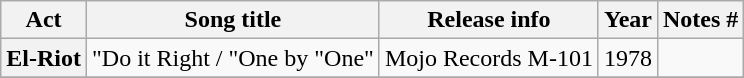<table class="wikitable plainrowheaders sortable">
<tr>
<th scope="col">Act</th>
<th scope="col">Song title</th>
<th scope="col">Release info</th>
<th scope="col">Year</th>
<th scope="col" class="unsortable">Notes #</th>
</tr>
<tr>
<th scope="row">El-Riot</th>
<td>"Do it Right / "One by "One"</td>
<td>Mojo Records M-101</td>
<td>1978</td>
<td></td>
</tr>
<tr>
</tr>
</table>
